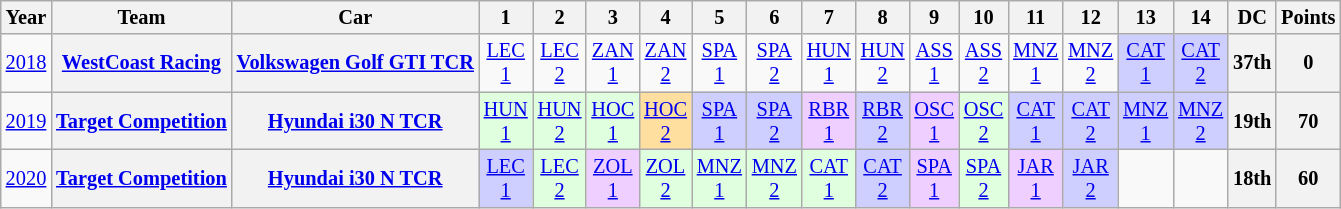<table class="wikitable" style="text-align:center; font-size:85%">
<tr>
<th>Year</th>
<th>Team</th>
<th>Car</th>
<th>1</th>
<th>2</th>
<th>3</th>
<th>4</th>
<th>5</th>
<th>6</th>
<th>7</th>
<th>8</th>
<th>9</th>
<th>10</th>
<th>11</th>
<th>12</th>
<th>13</th>
<th>14</th>
<th>DC</th>
<th>Points</th>
</tr>
<tr>
<td><a href='#'>2018</a></td>
<th><a href='#'>WestCoast Racing</a></th>
<th><a href='#'>Volkswagen Golf GTI TCR</a></th>
<td><a href='#'>LEC<br>1</a></td>
<td><a href='#'>LEC<br>2</a></td>
<td><a href='#'>ZAN<br>1</a></td>
<td><a href='#'>ZAN<br>2</a></td>
<td><a href='#'>SPA<br>1</a></td>
<td><a href='#'>SPA<br>2</a></td>
<td><a href='#'>HUN<br>1</a></td>
<td><a href='#'>HUN<br>2</a></td>
<td><a href='#'>ASS<br>1</a></td>
<td><a href='#'>ASS<br>2</a></td>
<td><a href='#'>MNZ<br>1</a></td>
<td><a href='#'>MNZ<br>2</a></td>
<td style="background:#CFCFFF;"><a href='#'>CAT<br>1</a><br></td>
<td style="background:#CFCFFF;"><a href='#'>CAT<br>2</a><br></td>
<th>37th</th>
<th>0</th>
</tr>
<tr>
<td><a href='#'>2019</a></td>
<th><a href='#'>Target Competition</a></th>
<th><a href='#'>Hyundai i30 N TCR</a></th>
<td style="background:#DFFFDF;"><a href='#'>HUN<br>1</a><br></td>
<td style="background:#DFFFDF;"><a href='#'>HUN<br>2</a><br></td>
<td style="background:#DFFFDF;"><a href='#'>HOC<br>1</a><br></td>
<td style="background:#FFDF9F;"><a href='#'>HOC<br>2</a><br></td>
<td style="background:#CFCFFF;"><a href='#'>SPA<br>1</a><br></td>
<td style="background:#CFCFFF;"><a href='#'>SPA<br>2</a><br></td>
<td style="background:#EFCFFF;"><a href='#'>RBR<br>1</a><br></td>
<td style="background:#CFCFFF;"><a href='#'>RBR<br>2</a><br></td>
<td style="background:#EFCFFF;"><a href='#'>OSC<br>1</a><br></td>
<td style="background:#DFFFDF;"><a href='#'>OSC<br>2</a><br></td>
<td style="background:#CFCFFF;"><a href='#'>CAT<br>1</a><br></td>
<td style="background:#CFCFFF;"><a href='#'>CAT<br>2</a><br></td>
<td style="background:#CFCFFF;"><a href='#'>MNZ<br>1</a><br></td>
<td style="background:#CFCFFF;"><a href='#'>MNZ<br>2</a><br></td>
<th>19th</th>
<th>70</th>
</tr>
<tr>
<td><a href='#'>2020</a></td>
<th><a href='#'>Target Competition</a></th>
<th><a href='#'>Hyundai i30 N TCR</a></th>
<td style="background:#CFCFFF;"><a href='#'>LEC<br>1</a><br></td>
<td style="background:#DFFFDF;"><a href='#'>LEC<br>2</a><br></td>
<td style="background:#EFCFFF;"><a href='#'>ZOL<br>1</a><br></td>
<td style="background:#DFFFDF;"><a href='#'>ZOL<br>2</a><br></td>
<td style="background:#DFFFDF;"><a href='#'>MNZ<br>1</a><br></td>
<td style="background:#DFFFDF;"><a href='#'>MNZ<br>2</a><br></td>
<td style="background:#DFFFDF;"><a href='#'>CAT<br>1</a><br></td>
<td style="background:#CFCFFF;"><a href='#'>CAT<br>2</a><br></td>
<td style="background:#EFCFFF;"><a href='#'>SPA<br>1</a><br></td>
<td style="background:#DFFFDF;"><a href='#'>SPA<br>2</a><br></td>
<td style="background:#EFCFFF;"><a href='#'>JAR<br>1</a><br></td>
<td style="background:#CFCFFF;"><a href='#'>JAR<br>2</a><br></td>
<td></td>
<td></td>
<th>18th</th>
<th>60</th>
</tr>
</table>
